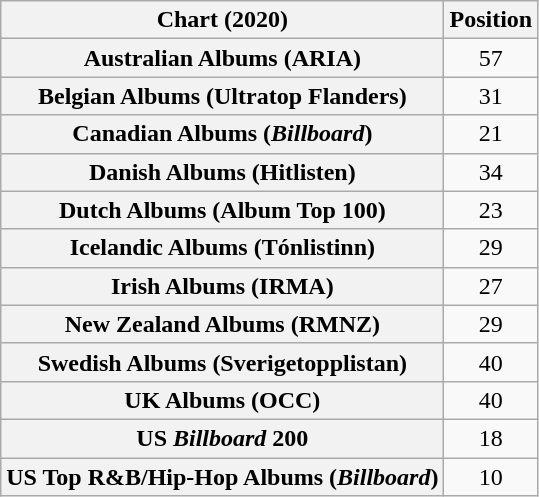<table class="wikitable sortable plainrowheaders" style="text-align:center">
<tr>
<th scope="col">Chart (2020)</th>
<th scope="col">Position</th>
</tr>
<tr>
<th scope="row">Australian Albums (ARIA)</th>
<td>57</td>
</tr>
<tr>
<th scope="row">Belgian Albums (Ultratop Flanders)</th>
<td>31</td>
</tr>
<tr>
<th scope="row">Canadian Albums (<em>Billboard</em>)</th>
<td>21</td>
</tr>
<tr>
<th scope="row">Danish Albums (Hitlisten)</th>
<td>34</td>
</tr>
<tr>
<th scope="row">Dutch Albums (Album Top 100)</th>
<td>23</td>
</tr>
<tr>
<th scope="row">Icelandic Albums (Tónlistinn)</th>
<td>29</td>
</tr>
<tr>
<th scope="row">Irish Albums (IRMA)</th>
<td>27</td>
</tr>
<tr>
<th scope="row">New Zealand Albums (RMNZ)</th>
<td>29</td>
</tr>
<tr>
<th scope="row">Swedish Albums (Sverigetopplistan)</th>
<td>40</td>
</tr>
<tr>
<th scope="row">UK Albums (OCC)</th>
<td>40</td>
</tr>
<tr>
<th scope="row">US <em>Billboard</em> 200</th>
<td>18</td>
</tr>
<tr>
<th scope="row">US Top R&B/Hip-Hop Albums (<em>Billboard</em>)</th>
<td>10</td>
</tr>
</table>
